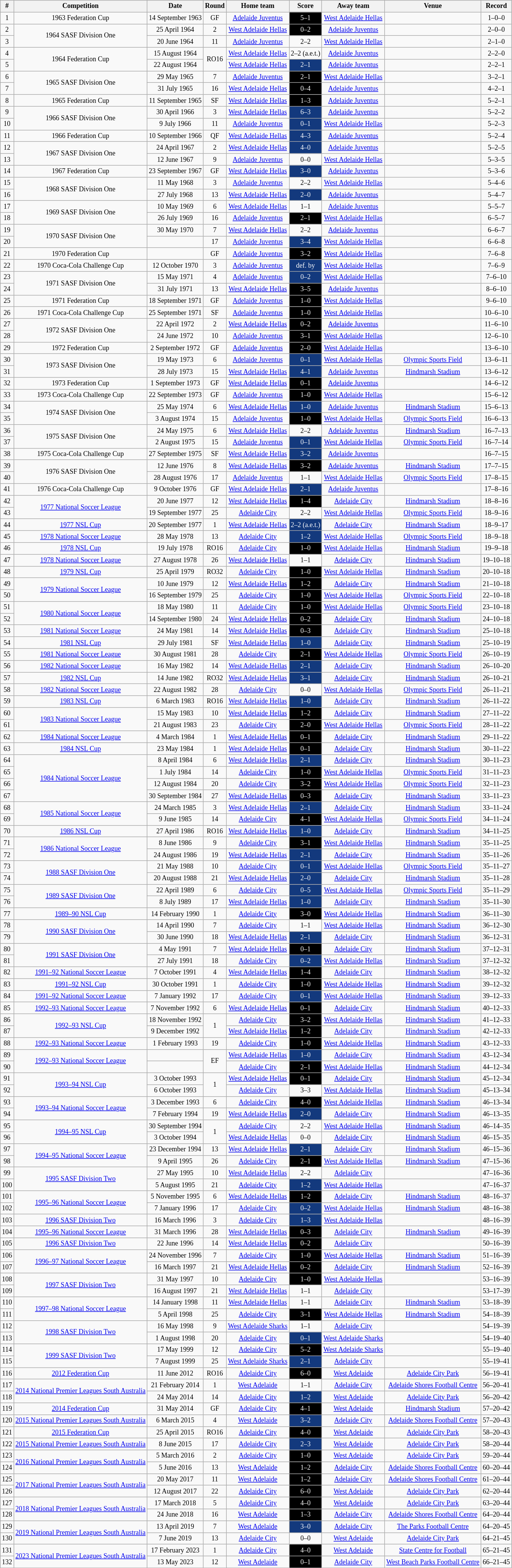<table class="wikitable" style="margin:0 left; font-size: 75%; text-align:center">
<tr>
<th>#</th>
<th>Competition</th>
<th>Date</th>
<th>Round</th>
<th>Home team</th>
<th>Score</th>
<th>Away team</th>
<th>Venue</th>
<th>Record</th>
</tr>
<tr>
<td>1</td>
<td>1963 Federation Cup</td>
<td>14 September 1963</td>
<td>GF</td>
<td><a href='#'>Adelaide Juventus</a></td>
<td style="background:black;color:white;">5–1</td>
<td><a href='#'>West Adelaide Hellas</a></td>
<td></td>
<td>1–0–0</td>
</tr>
<tr>
<td>2</td>
<td rowspan="2">1964 SASF Division One</td>
<td>25 April 1964</td>
<td>2</td>
<td><a href='#'>West Adelaide Hellas</a></td>
<td style="background:black;color:white;">0–2</td>
<td><a href='#'>Adelaide Juventus</a></td>
<td></td>
<td>2–0–0</td>
</tr>
<tr>
<td>3</td>
<td>20 June 1964</td>
<td>11</td>
<td><a href='#'>Adelaide Juventus</a></td>
<td>2–2</td>
<td><a href='#'>West Adelaide Hellas</a></td>
<td></td>
<td>2–1–0</td>
</tr>
<tr>
<td>4</td>
<td rowspan="2">1964 Federation Cup</td>
<td>15 August 1964</td>
<td rowspan="2">RO16</td>
<td><a href='#'>West Adelaide Hellas</a></td>
<td>2–2 (a.e.t.)</td>
<td><a href='#'>Adelaide Juventus</a></td>
<td></td>
<td>2–2–0</td>
</tr>
<tr>
<td>5</td>
<td>22 August 1964</td>
<td><a href='#'>West Adelaide Hellas</a></td>
<td style="background:#13397D;color:white;">2–1</td>
<td><a href='#'>Adelaide Juventus</a></td>
<td></td>
<td>2–2–1</td>
</tr>
<tr>
<td>6</td>
<td rowspan="2">1965 SASF Division One</td>
<td>29 May 1965</td>
<td>7</td>
<td><a href='#'>Adelaide Juventus</a></td>
<td style="background:black;color:white;">2–1</td>
<td><a href='#'>West Adelaide Hellas</a></td>
<td></td>
<td>3–2–1</td>
</tr>
<tr>
<td>7</td>
<td>31 July 1965</td>
<td>16</td>
<td><a href='#'>West Adelaide Hellas</a></td>
<td style="background:black;color:white;">0–4</td>
<td><a href='#'>Adelaide Juventus</a></td>
<td></td>
<td>4–2–1</td>
</tr>
<tr>
<td>8</td>
<td>1965 Federation Cup</td>
<td>11 September 1965</td>
<td>SF</td>
<td><a href='#'>West Adelaide Hellas</a></td>
<td style="background:black;color:white;">1–3</td>
<td><a href='#'>Adelaide Juventus</a></td>
<td></td>
<td>5–2–1</td>
</tr>
<tr>
<td>9</td>
<td rowspan="2">1966 SASF Division One</td>
<td>30 April 1966</td>
<td>3</td>
<td><a href='#'>West Adelaide Hellas</a></td>
<td style="background:#13397D;color:white;">6–3</td>
<td><a href='#'>Adelaide Juventus</a></td>
<td></td>
<td>5–2–2</td>
</tr>
<tr>
<td>10</td>
<td>9 July 1966</td>
<td>11</td>
<td><a href='#'>Adelaide Juventus</a></td>
<td style="background:#13397D;color:white;">0–1</td>
<td><a href='#'>West Adelaide Hellas</a></td>
<td></td>
<td>5–2–3</td>
</tr>
<tr>
<td>11</td>
<td>1966 Federation Cup</td>
<td>10 September 1966</td>
<td>QF</td>
<td><a href='#'>West Adelaide Hellas</a></td>
<td style="background:#13397D;color:white;">4–3</td>
<td><a href='#'>Adelaide Juventus</a></td>
<td></td>
<td>5–2–4</td>
</tr>
<tr>
<td>12</td>
<td rowspan="2">1967 SASF Division One</td>
<td>24 April 1967</td>
<td>2</td>
<td><a href='#'>West Adelaide Hellas</a></td>
<td style="background:#13397D;color:white;">4–0</td>
<td><a href='#'>Adelaide Juventus</a></td>
<td></td>
<td>5–2–5</td>
</tr>
<tr>
<td>13</td>
<td>12 June 1967</td>
<td>9</td>
<td><a href='#'>Adelaide Juventus</a></td>
<td>0–0</td>
<td><a href='#'>West Adelaide Hellas</a></td>
<td></td>
<td>5–3–5</td>
</tr>
<tr>
<td>14</td>
<td>1967 Federation Cup</td>
<td>23 September 1967</td>
<td>GF</td>
<td><a href='#'>West Adelaide Hellas</a></td>
<td style="background:#13397D;color:white;">3–0</td>
<td><a href='#'>Adelaide Juventus</a></td>
<td></td>
<td>5–3–6</td>
</tr>
<tr>
<td>15</td>
<td rowspan="2">1968 SASF Division One</td>
<td>11 May 1968</td>
<td>3</td>
<td><a href='#'>Adelaide Juventus</a></td>
<td>2–2</td>
<td><a href='#'>West Adelaide Hellas</a></td>
<td></td>
<td>5–4–6</td>
</tr>
<tr>
<td>16</td>
<td>27 July 1968</td>
<td>13</td>
<td><a href='#'>West Adelaide Hellas</a></td>
<td style="background:#13397D;color:white;">2–0</td>
<td><a href='#'>Adelaide Juventus</a></td>
<td></td>
<td>5–4–7</td>
</tr>
<tr>
<td>17</td>
<td rowspan="2">1969 SASF Division One</td>
<td>10 May 1969</td>
<td>6</td>
<td><a href='#'>West Adelaide Hellas</a></td>
<td>1–1</td>
<td><a href='#'>Adelaide Juventus</a></td>
<td></td>
<td>5–5–7</td>
</tr>
<tr>
<td>18</td>
<td>26 July 1969</td>
<td>16</td>
<td><a href='#'>Adelaide Juventus</a></td>
<td style="background:black;color:white;">2–1</td>
<td><a href='#'>West Adelaide Hellas</a></td>
<td></td>
<td>6–5–7</td>
</tr>
<tr>
<td>19</td>
<td rowspan="2">1970 SASF Division One</td>
<td>30 May 1970</td>
<td>7</td>
<td><a href='#'>West Adelaide Hellas</a></td>
<td>2–2</td>
<td><a href='#'>Adelaide Juventus</a></td>
<td></td>
<td>6–6–7</td>
</tr>
<tr>
<td>20</td>
<td></td>
<td>17</td>
<td><a href='#'>Adelaide Juventus</a></td>
<td style="background:#13397D;color:white;">3–4</td>
<td><a href='#'>West Adelaide Hellas</a></td>
<td></td>
<td>6–6–8</td>
</tr>
<tr>
<td>21</td>
<td>1970 Federation Cup</td>
<td></td>
<td>GF</td>
<td><a href='#'>Adelaide Juventus</a></td>
<td style="background:black;color:white;">3–2</td>
<td><a href='#'>West Adelaide Hellas</a></td>
<td></td>
<td>7–6–8</td>
</tr>
<tr>
<td>22</td>
<td>1970 Coca-Cola Challenge Cup</td>
<td>12 October 1970</td>
<td>3</td>
<td><a href='#'>Adelaide Juventus</a></td>
<td style="background:#13397D;color:white;">def. by</td>
<td><a href='#'>West Adelaide Hellas</a></td>
<td></td>
<td>7–6–9</td>
</tr>
<tr>
<td>23</td>
<td rowspan="2">1971 SASF Division One</td>
<td>15 May 1971</td>
<td>4</td>
<td><a href='#'>Adelaide Juventus</a></td>
<td style="background:#13397D;color:white;">0–2</td>
<td><a href='#'>West Adelaide Hellas</a></td>
<td></td>
<td>7–6–10</td>
</tr>
<tr>
<td>24</td>
<td>31 July 1971</td>
<td>13</td>
<td><a href='#'>West Adelaide Hellas</a></td>
<td style="background:black;color:white;">3–5</td>
<td><a href='#'>Adelaide Juventus</a></td>
<td></td>
<td>8–6–10</td>
</tr>
<tr>
<td>25</td>
<td>1971 Federation Cup</td>
<td>18 September 1971</td>
<td>GF</td>
<td><a href='#'>Adelaide Juventus</a></td>
<td style="background:black;color:white;">1–0</td>
<td><a href='#'>West Adelaide Hellas</a></td>
<td></td>
<td>9–6–10</td>
</tr>
<tr>
<td>26</td>
<td>1971 Coca-Cola Challenge Cup</td>
<td>25 September 1971</td>
<td>SF</td>
<td><a href='#'>Adelaide Juventus</a></td>
<td style="background:black;color:white;">1–0</td>
<td><a href='#'>West Adelaide Hellas</a></td>
<td></td>
<td>10–6–10</td>
</tr>
<tr>
<td>27</td>
<td rowspan="2">1972 SASF Division One</td>
<td>22 April 1972</td>
<td>2</td>
<td><a href='#'>West Adelaide Hellas</a></td>
<td style="background:black;color:white;">0–2</td>
<td><a href='#'>Adelaide Juventus</a></td>
<td></td>
<td>11–6–10</td>
</tr>
<tr>
<td>28</td>
<td>24 June 1972</td>
<td>10</td>
<td><a href='#'>Adelaide Juventus</a></td>
<td style="background:black;color:white;">3–1</td>
<td><a href='#'>West Adelaide Hellas</a></td>
<td></td>
<td>12–6–10</td>
</tr>
<tr>
<td>29</td>
<td>1972 Federation Cup</td>
<td>2 September 1972</td>
<td>GF</td>
<td><a href='#'>Adelaide Juventus</a></td>
<td style="background:black;color:white;">2–0</td>
<td><a href='#'>West Adelaide Hellas</a></td>
<td></td>
<td>13–6–10</td>
</tr>
<tr>
<td>30</td>
<td rowspan="2">1973 SASF Division One</td>
<td>19 May 1973</td>
<td>6</td>
<td><a href='#'>Adelaide Juventus</a></td>
<td style="background:#13397D;color:white;">0–1</td>
<td><a href='#'>West Adelaide Hellas</a></td>
<td><a href='#'>Olympic Sports Field</a></td>
<td>13–6–11</td>
</tr>
<tr>
<td>31</td>
<td>28 July 1973</td>
<td>15</td>
<td><a href='#'>West Adelaide Hellas</a></td>
<td style="background:#13397D;color:white;">4–1</td>
<td><a href='#'>Adelaide Juventus</a></td>
<td><a href='#'>Hindmarsh Stadium</a></td>
<td>13–6–12</td>
</tr>
<tr>
<td>32</td>
<td>1973 Federation Cup</td>
<td>1 September 1973</td>
<td>GF</td>
<td><a href='#'>West Adelaide Hellas</a></td>
<td style="background:black;color:white;">0–1</td>
<td><a href='#'>Adelaide Juventus</a></td>
<td></td>
<td>14–6–12</td>
</tr>
<tr>
<td>33</td>
<td>1973 Coca-Cola Challenge Cup</td>
<td>22 September 1973</td>
<td>GF</td>
<td><a href='#'>Adelaide Juventus</a></td>
<td style="background:black;color:white;">1–0</td>
<td><a href='#'>West Adelaide Hellas</a></td>
<td></td>
<td>15–6–12</td>
</tr>
<tr>
<td>34</td>
<td rowspan="2">1974 SASF Division One</td>
<td>25 May 1974</td>
<td>6</td>
<td><a href='#'>West Adelaide Hellas</a></td>
<td style="background:#13397D;color:white;">1–0</td>
<td><a href='#'>Adelaide Juventus</a></td>
<td><a href='#'>Hindmarsh Stadium</a></td>
<td>15–6–13</td>
</tr>
<tr>
<td>35</td>
<td>3 August 1974</td>
<td>15</td>
<td><a href='#'>Adelaide Juventus</a></td>
<td style="background:black;color:white;">1–0</td>
<td><a href='#'>West Adelaide Hellas</a></td>
<td><a href='#'>Olympic Sports Field</a></td>
<td>16–6–13</td>
</tr>
<tr>
<td>36</td>
<td rowspan="2">1975 SASF Division One</td>
<td>24 May 1975</td>
<td>6</td>
<td><a href='#'>West Adelaide Hellas</a></td>
<td>2–2</td>
<td><a href='#'>Adelaide Juventus</a></td>
<td><a href='#'>Hindmarsh Stadium</a></td>
<td>16–7–13</td>
</tr>
<tr>
<td>37</td>
<td>2 August 1975</td>
<td>15</td>
<td><a href='#'>Adelaide Juventus</a></td>
<td style="background:#13397D;color:white;">0–1</td>
<td><a href='#'>West Adelaide Hellas</a></td>
<td><a href='#'>Olympic Sports Field</a></td>
<td>16–7–14</td>
</tr>
<tr>
<td>38</td>
<td>1975 Coca-Cola Challenge Cup</td>
<td>27 September 1975</td>
<td>SF</td>
<td><a href='#'>West Adelaide Hellas</a></td>
<td style="background:#13397D;color:white;">3–2</td>
<td><a href='#'>Adelaide Juventus</a></td>
<td></td>
<td>16–7–15</td>
</tr>
<tr>
<td>39</td>
<td rowspan="2">1976 SASF Division One</td>
<td>12 June 1976</td>
<td>8</td>
<td><a href='#'>West Adelaide Hellas</a></td>
<td style="background:black;color:white;">3–2</td>
<td><a href='#'>Adelaide Juventus</a></td>
<td><a href='#'>Hindmarsh Stadium</a></td>
<td>17–7–15</td>
</tr>
<tr>
<td>40</td>
<td>28 August 1976</td>
<td>17</td>
<td><a href='#'>Adelaide Juventus</a></td>
<td>1–1</td>
<td><a href='#'>West Adelaide Hellas</a></td>
<td><a href='#'>Olympic Sports Field</a></td>
<td>17–8–15</td>
</tr>
<tr>
<td>41</td>
<td>1976 Coca-Cola Challenge Cup</td>
<td>9 October 1976</td>
<td>GF</td>
<td><a href='#'>West Adelaide Hellas</a></td>
<td style="background:#13397D;color:white;">2–1</td>
<td><a href='#'>Adelaide Juventus</a></td>
<td></td>
<td>17–8–16</td>
</tr>
<tr>
<td>42</td>
<td rowspan="2"><a href='#'>1977 National Soccer League</a></td>
<td>20 June 1977</td>
<td>12</td>
<td><a href='#'>West Adelaide Hellas</a></td>
<td style="background:black;color:white;">1–4</td>
<td><a href='#'>Adelaide City</a></td>
<td><a href='#'>Hindmarsh Stadium</a></td>
<td>18–8–16</td>
</tr>
<tr>
<td>43</td>
<td>19 September 1977</td>
<td>25</td>
<td><a href='#'>Adelaide City</a></td>
<td>2–2</td>
<td><a href='#'>West Adelaide Hellas</a></td>
<td><a href='#'>Olympic Sports Field</a></td>
<td>18–9–16</td>
</tr>
<tr>
<td>44</td>
<td><a href='#'>1977 NSL Cup</a></td>
<td>20 September 1977</td>
<td>1</td>
<td><a href='#'>West Adelaide Hellas</a></td>
<td style="background:#13397D;color:white;">2–2 (a.e.t.)<br></td>
<td><a href='#'>Adelaide City</a></td>
<td><a href='#'>Hindmarsh Stadium</a></td>
<td>18–9–17</td>
</tr>
<tr>
<td>45</td>
<td><a href='#'>1978 National Soccer League</a></td>
<td>28 May 1978</td>
<td>13</td>
<td><a href='#'>Adelaide City</a></td>
<td style="background:#13397D;color:white;">1–2</td>
<td><a href='#'>West Adelaide Hellas</a></td>
<td><a href='#'>Olympic Sports Field</a></td>
<td>18–9–18</td>
</tr>
<tr>
<td>46</td>
<td><a href='#'>1978 NSL Cup</a></td>
<td>19 July 1978</td>
<td>RO16</td>
<td><a href='#'>Adelaide City</a></td>
<td style="background:black;color:white;">1–0</td>
<td><a href='#'>West Adelaide Hellas</a></td>
<td><a href='#'>Hindmarsh Stadium</a></td>
<td>19–9–18</td>
</tr>
<tr>
<td>47</td>
<td><a href='#'>1978 National Soccer League</a></td>
<td>27 August 1978</td>
<td>26</td>
<td><a href='#'>West Adelaide Hellas</a></td>
<td>1–1</td>
<td><a href='#'>Adelaide City</a></td>
<td><a href='#'>Hindmarsh Stadium</a></td>
<td>19–10–18</td>
</tr>
<tr>
<td>48</td>
<td><a href='#'>1979 NSL Cup</a></td>
<td>25 April 1979</td>
<td>RO32</td>
<td><a href='#'>Adelaide City</a></td>
<td style="background:black;color:white;">1–0</td>
<td><a href='#'>West Adelaide Hellas</a></td>
<td><a href='#'>Hindmarsh Stadium</a></td>
<td>20–10–18</td>
</tr>
<tr>
<td>49</td>
<td rowspan=2><a href='#'>1979 National Soccer League</a></td>
<td>10 June 1979</td>
<td>12</td>
<td><a href='#'>West Adelaide Hellas</a></td>
<td style="background:black;color:white;">1–2</td>
<td><a href='#'>Adelaide City</a></td>
<td><a href='#'>Hindmarsh Stadium</a></td>
<td>21–10–18</td>
</tr>
<tr>
<td>50</td>
<td>16 September 1979</td>
<td>25</td>
<td><a href='#'>Adelaide City</a></td>
<td style="background:black;color:white;">1–0</td>
<td><a href='#'>West Adelaide Hellas</a></td>
<td><a href='#'>Olympic Sports Field</a></td>
<td>22–10–18</td>
</tr>
<tr>
<td>51</td>
<td rowspan=2><a href='#'>1980 National Soccer League</a></td>
<td>18 May 1980</td>
<td>11</td>
<td><a href='#'>Adelaide City</a></td>
<td style="background:black;color:white;">1–0</td>
<td><a href='#'>West Adelaide Hellas</a></td>
<td><a href='#'>Olympic Sports Field</a></td>
<td>23–10–18</td>
</tr>
<tr>
<td>52</td>
<td>14 September 1980</td>
<td>24</td>
<td><a href='#'>West Adelaide Hellas</a></td>
<td style="background:black;color:white;">0–2</td>
<td><a href='#'>Adelaide City</a></td>
<td><a href='#'>Hindmarsh Stadium</a></td>
<td>24–10–18</td>
</tr>
<tr>
<td>53</td>
<td><a href='#'>1981 National Soccer League</a></td>
<td>24 May 1981</td>
<td>14</td>
<td><a href='#'>West Adelaide Hellas</a></td>
<td style="background:black;color:white;">0–3</td>
<td><a href='#'>Adelaide City</a></td>
<td><a href='#'>Hindmarsh Stadium</a></td>
<td>25–10–18</td>
</tr>
<tr>
<td>54</td>
<td><a href='#'>1981 NSL Cup</a></td>
<td>29 July 1981</td>
<td>SF</td>
<td><a href='#'>West Adelaide Hellas</a></td>
<td style="background:#13397D;color:white;">1–0</td>
<td><a href='#'>Adelaide City</a></td>
<td><a href='#'>Hindmarsh Stadium</a></td>
<td>25–10–19</td>
</tr>
<tr>
<td>55</td>
<td><a href='#'>1981 National Soccer League</a></td>
<td>30 August 1981</td>
<td>28</td>
<td><a href='#'>Adelaide City</a></td>
<td style="background:black;color:white;">2–1</td>
<td><a href='#'>West Adelaide Hellas</a></td>
<td><a href='#'>Olympic Sports Field</a></td>
<td>26–10–19</td>
</tr>
<tr>
<td>56</td>
<td><a href='#'>1982 National Soccer League</a></td>
<td>16 May 1982</td>
<td>14</td>
<td><a href='#'>West Adelaide Hellas</a></td>
<td style="background:#13397D;color:white;">2–1</td>
<td><a href='#'>Adelaide City</a></td>
<td><a href='#'>Hindmarsh Stadium</a></td>
<td>26–10–20</td>
</tr>
<tr>
<td>57</td>
<td><a href='#'>1982 NSL Cup</a></td>
<td>14 June 1982</td>
<td>RO32</td>
<td><a href='#'>West Adelaide Hellas</a></td>
<td style="background:#13397D;color:white;">3–1</td>
<td><a href='#'>Adelaide City</a></td>
<td><a href='#'>Hindmarsh Stadium</a></td>
<td>26–10–21</td>
</tr>
<tr>
<td>58</td>
<td><a href='#'>1982 National Soccer League</a></td>
<td>22 August 1982</td>
<td>28</td>
<td><a href='#'>Adelaide City</a></td>
<td>0–0</td>
<td><a href='#'>West Adelaide Hellas</a></td>
<td><a href='#'>Olympic Sports Field</a></td>
<td>26–11–21</td>
</tr>
<tr>
<td>59</td>
<td><a href='#'>1983 NSL Cup</a></td>
<td>6 March 1983</td>
<td>RO16</td>
<td><a href='#'>West Adelaide Hellas</a></td>
<td style="background:#13397D;color:white;">1–0</td>
<td><a href='#'>Adelaide City</a></td>
<td><a href='#'>Hindmarsh Stadium</a></td>
<td>26–11–22</td>
</tr>
<tr>
<td>60</td>
<td rowspan=2><a href='#'>1983 National Soccer League</a></td>
<td>15 May 1983</td>
<td>10</td>
<td><a href='#'>West Adelaide Hellas</a></td>
<td style="background:black;color:white;">1–2</td>
<td><a href='#'>Adelaide City</a></td>
<td><a href='#'>Hindmarsh Stadium</a></td>
<td>27–11–22</td>
</tr>
<tr>
<td>61</td>
<td>21 August 1983</td>
<td>23</td>
<td><a href='#'>Adelaide City</a></td>
<td style="background:black;color:white;">2–0</td>
<td><a href='#'>West Adelaide Hellas</a></td>
<td><a href='#'>Olympic Sports Field</a></td>
<td>28–11–22</td>
</tr>
<tr>
<td>62</td>
<td><a href='#'>1984 National Soccer League</a></td>
<td>4 March 1984</td>
<td>1</td>
<td><a href='#'>West Adelaide Hellas</a></td>
<td style="background:black;color:white;">0–1</td>
<td><a href='#'>Adelaide City</a></td>
<td><a href='#'>Hindmarsh Stadium</a></td>
<td>29–11–22</td>
</tr>
<tr>
<td>63</td>
<td><a href='#'>1984 NSL Cup</a></td>
<td>23 May 1984</td>
<td>1</td>
<td><a href='#'>West Adelaide Hellas</a></td>
<td style="background:black;color:white;">0–1</td>
<td><a href='#'>Adelaide City</a></td>
<td><a href='#'>Hindmarsh Stadium</a></td>
<td>30–11–22</td>
</tr>
<tr>
<td>64</td>
<td rowspan=4><a href='#'>1984 National Soccer League</a></td>
<td>8 April 1984</td>
<td>6</td>
<td><a href='#'>West Adelaide Hellas</a></td>
<td style="background:#13397D;color:white;">2–1</td>
<td><a href='#'>Adelaide City</a></td>
<td><a href='#'>Hindmarsh Stadium</a></td>
<td>30–11–23</td>
</tr>
<tr>
<td>65</td>
<td>1 July 1984</td>
<td>14</td>
<td><a href='#'>Adelaide City</a></td>
<td style="background:black;color:white;">1–0</td>
<td><a href='#'>West Adelaide Hellas</a></td>
<td><a href='#'>Olympic Sports Field</a></td>
<td>31–11–23</td>
</tr>
<tr>
<td>66</td>
<td>12 August 1984</td>
<td>20</td>
<td><a href='#'>Adelaide City</a></td>
<td style="background:black;color:white;">3–2</td>
<td><a href='#'>West Adelaide Hellas</a></td>
<td><a href='#'>Olympic Sports Field</a></td>
<td>32–11–23</td>
</tr>
<tr>
<td>67</td>
<td>30 September 1984</td>
<td>27</td>
<td><a href='#'>West Adelaide Hellas</a></td>
<td style="background:black;color:white;">0–3</td>
<td><a href='#'>Adelaide City</a></td>
<td><a href='#'>Hindmarsh Stadium</a></td>
<td>33–11–23</td>
</tr>
<tr>
<td>68</td>
<td rowspan=2><a href='#'>1985 National Soccer League</a></td>
<td>24 March 1985</td>
<td>3</td>
<td><a href='#'>West Adelaide Hellas</a></td>
<td style="background:#13397D;color:white;">2–1</td>
<td><a href='#'>Adelaide City</a></td>
<td><a href='#'>Hindmarsh Stadium</a></td>
<td>33–11–24</td>
</tr>
<tr>
<td>69</td>
<td>9 June 1985</td>
<td>14</td>
<td><a href='#'>Adelaide City</a></td>
<td style="background:black;color:white;">4–1</td>
<td><a href='#'>West Adelaide Hellas</a></td>
<td><a href='#'>Olympic Sports Field</a></td>
<td>34–11–24</td>
</tr>
<tr>
<td>70</td>
<td><a href='#'>1986 NSL Cup</a></td>
<td>27 April 1986</td>
<td>RO16</td>
<td><a href='#'>West Adelaide Hellas</a></td>
<td style="background:#13397D;color:white;">1–0</td>
<td><a href='#'>Adelaide City</a></td>
<td><a href='#'>Hindmarsh Stadium</a></td>
<td>34–11–25</td>
</tr>
<tr>
<td>71</td>
<td rowspan=2><a href='#'>1986 National Soccer League</a></td>
<td>8 June 1986</td>
<td>9</td>
<td><a href='#'>Adelaide City</a></td>
<td style="background:black;color:white;">3–1</td>
<td><a href='#'>West Adelaide Hellas</a></td>
<td><a href='#'>Hindmarsh Stadium</a></td>
<td>35–11–25</td>
</tr>
<tr>
<td>72</td>
<td>24 August 1986</td>
<td>19</td>
<td><a href='#'>West Adelaide Hellas</a></td>
<td style="background:#13397D;color:white;">2–1</td>
<td><a href='#'>Adelaide City</a></td>
<td><a href='#'>Hindmarsh Stadium</a></td>
<td>35–11–26</td>
</tr>
<tr>
<td>73</td>
<td rowspan=2><a href='#'>1988 SASF Division One</a></td>
<td>21 May 1988</td>
<td>10</td>
<td><a href='#'>Adelaide City</a></td>
<td style="background:#13397D;color:white;">0–1</td>
<td><a href='#'>West Adelaide Hellas</a></td>
<td><a href='#'>Olympic Sports Field</a></td>
<td>35–11–27</td>
</tr>
<tr>
<td>74</td>
<td>20 August 1988</td>
<td>21</td>
<td><a href='#'>West Adelaide Hellas</a></td>
<td style="background:#13397D;color:white;">2–0</td>
<td><a href='#'>Adelaide City</a></td>
<td><a href='#'>Hindmarsh Stadium</a></td>
<td>35–11–28</td>
</tr>
<tr>
<td>75</td>
<td rowspan=2><a href='#'>1989 SASF Division One</a></td>
<td>22 April 1989</td>
<td>6</td>
<td><a href='#'>Adelaide City</a></td>
<td style="background:#13397D;color:white;">0–5</td>
<td><a href='#'>West Adelaide Hellas</a></td>
<td><a href='#'>Olympic Sports Field</a></td>
<td>35–11–29</td>
</tr>
<tr>
<td>76</td>
<td>8 July 1989</td>
<td>17</td>
<td><a href='#'>West Adelaide Hellas</a></td>
<td style="background:#13397D;color:white;">1–0</td>
<td><a href='#'>Adelaide City</a></td>
<td><a href='#'>Hindmarsh Stadium</a></td>
<td>35–11–30</td>
</tr>
<tr>
<td>77</td>
<td><a href='#'>1989–90 NSL Cup</a></td>
<td>14 February 1990</td>
<td>1</td>
<td><a href='#'>Adelaide City</a></td>
<td style="background:black;color:white;">3–0</td>
<td><a href='#'>West Adelaide Hellas</a></td>
<td><a href='#'>Hindmarsh Stadium</a></td>
<td>36–11–30</td>
</tr>
<tr>
<td>78</td>
<td rowspan=2><a href='#'>1990 SASF Division One</a></td>
<td>14 April 1990</td>
<td>7</td>
<td><a href='#'>Adelaide City</a></td>
<td>1–1</td>
<td><a href='#'>West Adelaide Hellas</a></td>
<td><a href='#'>Hindmarsh Stadium</a></td>
<td>36–12–30</td>
</tr>
<tr>
<td>79</td>
<td>30 June 1990</td>
<td>18</td>
<td><a href='#'>West Adelaide Hellas</a></td>
<td style="background:#13397D;color:white;">2–1</td>
<td><a href='#'>Adelaide City</a></td>
<td><a href='#'>Hindmarsh Stadium</a></td>
<td>36–12–31</td>
</tr>
<tr>
<td>80</td>
<td rowspan=2><a href='#'>1991 SASF Division One</a></td>
<td>4 May 1991</td>
<td>7</td>
<td><a href='#'>West Adelaide Hellas</a></td>
<td style="background:black;color:white;">0–1</td>
<td><a href='#'>Adelaide City</a></td>
<td><a href='#'>Hindmarsh Stadium</a></td>
<td>37–12–31</td>
</tr>
<tr>
<td>81</td>
<td>27 July 1991</td>
<td>18</td>
<td><a href='#'>Adelaide City</a></td>
<td style="background:#13397D;color:white;">0–2</td>
<td><a href='#'>West Adelaide Hellas</a></td>
<td><a href='#'>Hindmarsh Stadium</a></td>
<td>37–12–32</td>
</tr>
<tr>
<td>82</td>
<td><a href='#'>1991–92 National Soccer League</a></td>
<td>7 October 1991</td>
<td>4</td>
<td><a href='#'>West Adelaide Hellas</a></td>
<td style="background:black;color:white;">1–4</td>
<td><a href='#'>Adelaide City</a></td>
<td><a href='#'>Hindmarsh Stadium</a></td>
<td>38–12–32</td>
</tr>
<tr>
<td>83</td>
<td><a href='#'>1991–92 NSL Cup</a></td>
<td>30 October 1991</td>
<td>1</td>
<td><a href='#'>Adelaide City</a></td>
<td style="background:black;color:white;">1–0</td>
<td><a href='#'>West Adelaide Hellas</a></td>
<td><a href='#'>Hindmarsh Stadium</a></td>
<td>39–12–32</td>
</tr>
<tr>
<td>84</td>
<td><a href='#'>1991–92 National Soccer League</a></td>
<td>7 January 1992</td>
<td>17</td>
<td><a href='#'>Adelaide City</a></td>
<td style="background:#13397D;color:white;">0–1</td>
<td><a href='#'>West Adelaide Hellas</a></td>
<td><a href='#'>Hindmarsh Stadium</a></td>
<td>39–12–33</td>
</tr>
<tr>
<td>85</td>
<td><a href='#'>1992–93 National Soccer League</a></td>
<td>7 November 1992</td>
<td>6</td>
<td><a href='#'>West Adelaide Hellas</a></td>
<td style="background:black;color:white;">0–1</td>
<td><a href='#'>Adelaide City</a></td>
<td><a href='#'>Hindmarsh Stadium</a></td>
<td>40–12–33</td>
</tr>
<tr>
<td>86</td>
<td rowspan=2><a href='#'>1992–93 NSL Cup</a></td>
<td>18 November 1992</td>
<td rowspan=2>1</td>
<td><a href='#'>Adelaide City</a></td>
<td style="background:black;color:white;">3–2</td>
<td><a href='#'>West Adelaide Hellas</a></td>
<td><a href='#'>Hindmarsh Stadium</a></td>
<td>41–12–33</td>
</tr>
<tr>
<td>87</td>
<td>9 December 1992</td>
<td><a href='#'>West Adelaide Hellas</a></td>
<td style="background:black;color:white;">1–2</td>
<td><a href='#'>Adelaide City</a></td>
<td><a href='#'>Hindmarsh Stadium</a></td>
<td>42–12–33</td>
</tr>
<tr>
<td>88</td>
<td><a href='#'>1992–93 National Soccer League</a></td>
<td>1 February 1993</td>
<td>19</td>
<td><a href='#'>Adelaide City</a></td>
<td style="background:black;color:white;">1–0</td>
<td><a href='#'>West Adelaide Hellas</a></td>
<td><a href='#'>Hindmarsh Stadium</a></td>
<td>43–12–33</td>
</tr>
<tr>
<td>89</td>
<td rowspan=2><a href='#'>1992–93 National Soccer League</a></td>
<td></td>
<td rowspan=2>EF</td>
<td><a href='#'>West Adelaide Hellas</a></td>
<td style="background:#13397D;color:white;">1–0</td>
<td><a href='#'>Adelaide City</a></td>
<td><a href='#'>Hindmarsh Stadium</a></td>
<td>43–12–34</td>
</tr>
<tr>
<td>90</td>
<td></td>
<td><a href='#'>Adelaide City</a></td>
<td style="background:black;color:white;">2–1</td>
<td><a href='#'>West Adelaide Hellas</a></td>
<td><a href='#'>Hindmarsh Stadium</a></td>
<td>44–12–34</td>
</tr>
<tr>
<td>91</td>
<td rowspan=2><a href='#'>1993–94 NSL Cup</a></td>
<td>3 October 1993</td>
<td rowspan=2>1</td>
<td><a href='#'>West Adelaide Hellas</a></td>
<td style="background:black;color:white;">0–1</td>
<td><a href='#'>Adelaide City</a></td>
<td><a href='#'>Hindmarsh Stadium</a></td>
<td>45–12–34</td>
</tr>
<tr>
<td>92</td>
<td>6 October 1993</td>
<td><a href='#'>Adelaide City</a></td>
<td>3–3</td>
<td><a href='#'>West Adelaide Hellas</a></td>
<td><a href='#'>Hindmarsh Stadium</a></td>
<td>45–13–34</td>
</tr>
<tr>
<td>93</td>
<td rowspan=2><a href='#'>1993–94 National Soccer League</a></td>
<td>3 December 1993</td>
<td>6</td>
<td><a href='#'>Adelaide City</a></td>
<td style="background:black;color:white;">4–0</td>
<td><a href='#'>West Adelaide Hellas</a></td>
<td><a href='#'>Hindmarsh Stadium</a></td>
<td>46–13–34</td>
</tr>
<tr>
<td>94</td>
<td>7 February 1994</td>
<td>19</td>
<td><a href='#'>West Adelaide Hellas</a></td>
<td style="background:#13397D;color:white;">2–0</td>
<td><a href='#'>Adelaide City</a></td>
<td><a href='#'>Hindmarsh Stadium</a></td>
<td>46–13–35</td>
</tr>
<tr>
<td>95</td>
<td rowspan=2><a href='#'>1994–95 NSL Cup</a></td>
<td>30 September 1994</td>
<td rowspan=2>1</td>
<td><a href='#'>Adelaide City</a></td>
<td>2–2</td>
<td><a href='#'>West Adelaide Hellas</a></td>
<td><a href='#'>Hindmarsh Stadium</a></td>
<td>46–14–35</td>
</tr>
<tr>
<td>96</td>
<td>3 October 1994</td>
<td><a href='#'>West Adelaide Hellas</a></td>
<td>0–0</td>
<td><a href='#'>Adelaide City</a></td>
<td><a href='#'>Hindmarsh Stadium</a></td>
<td>46–15–35</td>
</tr>
<tr>
<td>97</td>
<td rowspan=2><a href='#'>1994–95 National Soccer League</a></td>
<td>23 December 1994</td>
<td>13</td>
<td><a href='#'>West Adelaide Hellas</a></td>
<td style="background:#13397D;color:white;">2–1</td>
<td><a href='#'>Adelaide City</a></td>
<td><a href='#'>Hindmarsh Stadium</a></td>
<td>46–15–36</td>
</tr>
<tr>
<td>98</td>
<td>9 April 1995</td>
<td>26</td>
<td><a href='#'>Adelaide City</a></td>
<td style="background:black;color:white;">2–1</td>
<td><a href='#'>West Adelaide Hellas</a></td>
<td><a href='#'>Hindmarsh Stadium</a></td>
<td>47–15–36</td>
</tr>
<tr>
<td>99</td>
<td rowspan=2><a href='#'>1995 SASF Division Two</a></td>
<td>27 May 1995</td>
<td>10</td>
<td><a href='#'>West Adelaide Hellas</a></td>
<td>2–2</td>
<td><a href='#'>Adelaide City</a></td>
<td></td>
<td>47–16–36</td>
</tr>
<tr>
<td>100</td>
<td>5 August 1995</td>
<td>21</td>
<td><a href='#'>Adelaide City</a></td>
<td style="background:#13397D;color:white;">1–2</td>
<td><a href='#'>West Adelaide Hellas</a></td>
<td></td>
<td>47–16–37</td>
</tr>
<tr>
<td>101</td>
<td rowspan=2><a href='#'>1995–96 National Soccer League</a></td>
<td>5 November 1995</td>
<td>6</td>
<td><a href='#'>West Adelaide Hellas</a></td>
<td style="background:black;color:white;">1–2</td>
<td><a href='#'>Adelaide City</a></td>
<td><a href='#'>Hindmarsh Stadium</a></td>
<td>48–16–37</td>
</tr>
<tr>
<td>102</td>
<td>7 January 1996</td>
<td>17</td>
<td><a href='#'>Adelaide City</a></td>
<td style="background:#13397D;color:white;">0–2</td>
<td><a href='#'>West Adelaide Hellas</a></td>
<td><a href='#'>Hindmarsh Stadium</a></td>
<td>48–16–38</td>
</tr>
<tr>
<td>103</td>
<td><a href='#'>1996 SASF Division Two</a></td>
<td>16 March 1996</td>
<td>3</td>
<td><a href='#'>Adelaide City</a></td>
<td style="background:#13397D;color:white;">1–3</td>
<td><a href='#'>West Adelaide Hellas</a></td>
<td></td>
<td>48–16–39</td>
</tr>
<tr>
<td>104</td>
<td><a href='#'>1995–96 National Soccer League</a></td>
<td>31 March 1996</td>
<td>28</td>
<td><a href='#'>West Adelaide Hellas</a></td>
<td style="background:black;color:white;">0–3</td>
<td><a href='#'>Adelaide City</a></td>
<td><a href='#'>Hindmarsh Stadium</a></td>
<td>49–16–39</td>
</tr>
<tr>
<td>105</td>
<td><a href='#'>1996 SASF Division Two</a></td>
<td>22 June 1996</td>
<td>14</td>
<td><a href='#'>West Adelaide Hellas</a></td>
<td style="background:black;color:white;">0–2</td>
<td><a href='#'>Adelaide City</a></td>
<td></td>
<td>50–16–39</td>
</tr>
<tr>
<td>106</td>
<td rowspan=2><a href='#'>1996–97 National Soccer League</a></td>
<td>24 November 1996</td>
<td>7</td>
<td><a href='#'>Adelaide City</a></td>
<td style="background:black;color:white;">1–0</td>
<td><a href='#'>West Adelaide Hellas</a></td>
<td><a href='#'>Hindmarsh Stadium</a></td>
<td>51–16–39</td>
</tr>
<tr>
<td>107</td>
<td>16 March 1997</td>
<td>21</td>
<td><a href='#'>West Adelaide Hellas</a></td>
<td style="background:black;color:white;">0–2</td>
<td><a href='#'>Adelaide City</a></td>
<td><a href='#'>Hindmarsh Stadium</a></td>
<td>52–16–39</td>
</tr>
<tr>
<td>108</td>
<td rowspan=2><a href='#'>1997 SASF Division Two</a></td>
<td>31 May 1997</td>
<td>10</td>
<td><a href='#'>Adelaide City</a></td>
<td style="background:black;color:white;">1–0</td>
<td><a href='#'>West Adelaide Hellas</a></td>
<td></td>
<td>53–16–39</td>
</tr>
<tr>
<td>109</td>
<td>16 August 1997</td>
<td>21</td>
<td><a href='#'>West Adelaide Hellas</a></td>
<td>1–1</td>
<td><a href='#'>Adelaide City</a></td>
<td></td>
<td>53–17–39</td>
</tr>
<tr>
<td>110</td>
<td rowspan=2><a href='#'>1997–98 National Soccer League</a></td>
<td>14 January 1998</td>
<td>11</td>
<td><a href='#'>West Adelaide Hellas</a></td>
<td>1–1</td>
<td><a href='#'>Adelaide City</a></td>
<td><a href='#'>Hindmarsh Stadium</a></td>
<td>53–18–39</td>
</tr>
<tr>
<td>111</td>
<td>5 April 1998</td>
<td>25</td>
<td><a href='#'>Adelaide City</a></td>
<td style="background:black;color:white;">3–1</td>
<td><a href='#'>West Adelaide Hellas</a></td>
<td><a href='#'>Hindmarsh Stadium</a></td>
<td>54–18–39</td>
</tr>
<tr>
<td>112</td>
<td rowspan=2><a href='#'>1998 SASF Division Two</a></td>
<td>16 May 1998</td>
<td>9</td>
<td><a href='#'>West Adelaide Sharks</a></td>
<td>1–1</td>
<td><a href='#'>Adelaide City</a></td>
<td></td>
<td>54–19–39</td>
</tr>
<tr>
<td>113</td>
<td>1 August 1998</td>
<td>20</td>
<td><a href='#'>Adelaide City</a></td>
<td style="background:#13397D;color:white;">0–1</td>
<td><a href='#'>West Adelaide Sharks</a></td>
<td></td>
<td>54–19–40</td>
</tr>
<tr>
<td>114</td>
<td rowspan=2><a href='#'>1999 SASF Division Two</a></td>
<td>17 May 1999</td>
<td>12</td>
<td><a href='#'>Adelaide City</a></td>
<td style="background:black;color:white;">5–2</td>
<td><a href='#'>West Adelaide Sharks</a></td>
<td></td>
<td>55–19–40</td>
</tr>
<tr>
<td>115</td>
<td>7 August 1999</td>
<td>25</td>
<td><a href='#'>West Adelaide Sharks</a></td>
<td style="background:#13397D;color:white;">2–1</td>
<td><a href='#'>Adelaide City</a></td>
<td></td>
<td>55–19–41</td>
</tr>
<tr>
<td>116</td>
<td><a href='#'>2012 Federation Cup</a></td>
<td>11 June 2012</td>
<td>RO16</td>
<td><a href='#'>Adelaide City</a></td>
<td style="background:black;color:white;">6–0</td>
<td><a href='#'>West Adelaide</a></td>
<td><a href='#'>Adelaide City Park</a></td>
<td>56–19–41</td>
</tr>
<tr>
<td>117</td>
<td rowspan=2><a href='#'>2014 National Premier Leagues South Australia</a></td>
<td>21 February 2014</td>
<td>1</td>
<td><a href='#'>West Adelaide</a></td>
<td>1–1</td>
<td><a href='#'>Adelaide City</a></td>
<td><a href='#'>Adelaide Shores Football Centre</a></td>
<td>56–20–41</td>
</tr>
<tr>
<td>118</td>
<td>24 May 2014</td>
<td>14</td>
<td><a href='#'>Adelaide City</a></td>
<td style="background:#13397D;color:white;">1–2</td>
<td><a href='#'>West Adelaide</a></td>
<td><a href='#'>Adelaide City Park</a></td>
<td>56–20–42</td>
</tr>
<tr>
<td>119</td>
<td><a href='#'>2014 Federation Cup</a></td>
<td>31 May 2014</td>
<td>GF</td>
<td><a href='#'>Adelaide City</a></td>
<td style="background:black;color:white;">4–1</td>
<td><a href='#'>West Adelaide</a></td>
<td><a href='#'>Hindmarsh Stadium</a></td>
<td>57–20–42</td>
</tr>
<tr>
<td>120</td>
<td><a href='#'>2015 National Premier Leagues South Australia</a></td>
<td>6 March 2015</td>
<td>4</td>
<td><a href='#'>West Adelaide</a></td>
<td style="background:#13397D;color:white;">3–2</td>
<td><a href='#'>Adelaide City</a></td>
<td><a href='#'>Adelaide Shores Football Centre</a></td>
<td>57–20–43</td>
</tr>
<tr>
<td>121</td>
<td><a href='#'>2015 Federation Cup</a></td>
<td>25 April 2015</td>
<td>RO16</td>
<td><a href='#'>Adelaide City</a></td>
<td style="background:black;color:white;">4–0</td>
<td><a href='#'>West Adelaide</a></td>
<td><a href='#'>Adelaide City Park</a></td>
<td>58–20–43</td>
</tr>
<tr>
<td>122</td>
<td><a href='#'>2015 National Premier Leagues South Australia</a></td>
<td>8 June 2015</td>
<td>17</td>
<td><a href='#'>Adelaide City</a></td>
<td style="background:#13397D;color:white;">2–3</td>
<td><a href='#'>West Adelaide</a></td>
<td><a href='#'>Adelaide City Park</a></td>
<td>58–20–44</td>
</tr>
<tr>
<td>123</td>
<td rowspan=2><a href='#'>2016 National Premier Leagues South Australia</a></td>
<td>5 March 2016</td>
<td>2</td>
<td><a href='#'>Adelaide City</a></td>
<td style="background:black;color:white;">1–0</td>
<td><a href='#'>West Adelaide</a></td>
<td><a href='#'>Adelaide City Park</a></td>
<td>59–20–44</td>
</tr>
<tr>
<td>124</td>
<td>5 June 2016</td>
<td>13</td>
<td><a href='#'>West Adelaide</a></td>
<td style="background:black;color:white;">1–2</td>
<td><a href='#'>Adelaide City</a></td>
<td><a href='#'>Adelaide Shores Football Centre</a></td>
<td>60–20–44</td>
</tr>
<tr>
<td>125</td>
<td rowspan=2><a href='#'>2017 National Premier Leagues South Australia</a></td>
<td>20 May 2017</td>
<td>11</td>
<td><a href='#'>West Adelaide</a></td>
<td style="background:black;color:white;">1–2</td>
<td><a href='#'>Adelaide City</a></td>
<td><a href='#'>Adelaide Shores Football Centre</a></td>
<td>61–20–44</td>
</tr>
<tr>
<td>126</td>
<td>12 August 2017</td>
<td>22</td>
<td><a href='#'>Adelaide City</a></td>
<td style="background:black;color:white;">6–0</td>
<td><a href='#'>West Adelaide</a></td>
<td><a href='#'>Adelaide City Park</a></td>
<td>62–20–44</td>
</tr>
<tr>
<td>127</td>
<td rowspan=2><a href='#'>2018 National Premier Leagues South Australia</a></td>
<td>17 March 2018</td>
<td>5</td>
<td><a href='#'>Adelaide City</a></td>
<td style="background:black;color:white;">4–0</td>
<td><a href='#'>West Adelaide</a></td>
<td><a href='#'>Adelaide City Park</a></td>
<td>63–20–44</td>
</tr>
<tr>
<td>128</td>
<td>24 June 2018</td>
<td>16</td>
<td><a href='#'>West Adelaide</a></td>
<td style="background:black;color:white;">1–3</td>
<td><a href='#'>Adelaide City</a></td>
<td><a href='#'>Adelaide Shores Football Centre</a></td>
<td>64–20–44</td>
</tr>
<tr>
<td>129</td>
<td rowspan=2><a href='#'>2019 National Premier Leagues South Australia</a></td>
<td>13 April 2019</td>
<td>7</td>
<td><a href='#'>West Adelaide</a></td>
<td style="background:#13397D;color:white;">3–0</td>
<td><a href='#'>Adelaide City</a></td>
<td><a href='#'>The Parks Football Centre</a></td>
<td>64–20–45</td>
</tr>
<tr>
<td>130</td>
<td>7 June 2019</td>
<td>13</td>
<td><a href='#'>Adelaide City</a></td>
<td>0–0</td>
<td><a href='#'>West Adelaide</a></td>
<td><a href='#'>Adelaide City Park</a></td>
<td>64–21–45</td>
</tr>
<tr>
<td>131</td>
<td rowspan=2><a href='#'>2023 National Premier Leagues South Australia</a></td>
<td>17 February 2023</td>
<td>1</td>
<td><a href='#'>Adelaide City</a></td>
<td style="background:black;color:white;">4–0</td>
<td><a href='#'>West Adelaide</a></td>
<td><a href='#'>State Centre for Football</a></td>
<td>65–21–45</td>
</tr>
<tr>
<td>132</td>
<td>13 May 2023</td>
<td>12</td>
<td><a href='#'>West Adelaide</a></td>
<td style="background:black;color:white;">0–1</td>
<td><a href='#'>Adelaide City</a></td>
<td><a href='#'>West Beach Parks Football Centre</a></td>
<td>66–21–45</td>
</tr>
</table>
